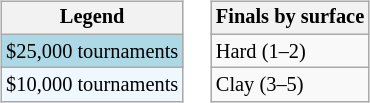<table>
<tr valign=top>
<td><br><table class="wikitable" style=font-size:85%>
<tr>
<th>Legend</th>
</tr>
<tr style="background:lightblue;">
<td>$25,000 tournaments</td>
</tr>
<tr style="background:#f0f8ff;">
<td>$10,000 tournaments</td>
</tr>
</table>
</td>
<td><br><table class="wikitable" style=font-size:85%>
<tr>
<th>Finals by surface</th>
</tr>
<tr>
<td>Hard (1–2)</td>
</tr>
<tr>
<td>Clay (3–5)</td>
</tr>
</table>
</td>
</tr>
</table>
